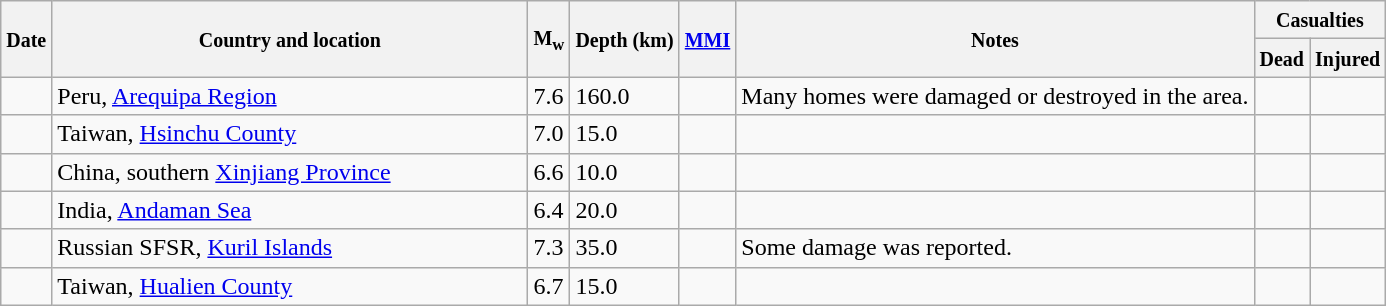<table class="wikitable sortable sort-under" style="border:1px black; margin-left:1em;">
<tr>
<th rowspan="2"><small>Date</small></th>
<th rowspan="2" style="width: 310px"><small>Country and location</small></th>
<th rowspan="2"><small>M<sub>w</sub></small></th>
<th rowspan="2"><small>Depth (km)</small></th>
<th rowspan="2"><small><a href='#'>MMI</a></small></th>
<th rowspan="2" class="unsortable"><small>Notes</small></th>
<th colspan="2"><small>Casualties</small></th>
</tr>
<tr>
<th><small>Dead</small></th>
<th><small>Injured</small></th>
</tr>
<tr>
<td></td>
<td>Peru, <a href='#'>Arequipa Region</a></td>
<td>7.6</td>
<td>160.0</td>
<td></td>
<td>Many homes were damaged or destroyed in the area.</td>
<td></td>
<td></td>
</tr>
<tr>
<td></td>
<td>Taiwan, <a href='#'>Hsinchu County</a></td>
<td>7.0</td>
<td>15.0</td>
<td></td>
<td></td>
<td></td>
<td></td>
</tr>
<tr>
<td></td>
<td>China, southern <a href='#'>Xinjiang Province</a></td>
<td>6.6</td>
<td>10.0</td>
<td></td>
<td></td>
<td></td>
<td></td>
</tr>
<tr>
<td></td>
<td>India, <a href='#'>Andaman Sea</a></td>
<td>6.4</td>
<td>20.0</td>
<td></td>
<td></td>
<td></td>
<td></td>
</tr>
<tr>
<td></td>
<td>Russian SFSR, <a href='#'>Kuril Islands</a></td>
<td>7.3</td>
<td>35.0</td>
<td></td>
<td>Some damage was reported.</td>
<td></td>
<td></td>
</tr>
<tr>
<td></td>
<td>Taiwan, <a href='#'>Hualien County</a></td>
<td>6.7</td>
<td>15.0</td>
<td></td>
<td></td>
<td></td>
<td></td>
</tr>
</table>
